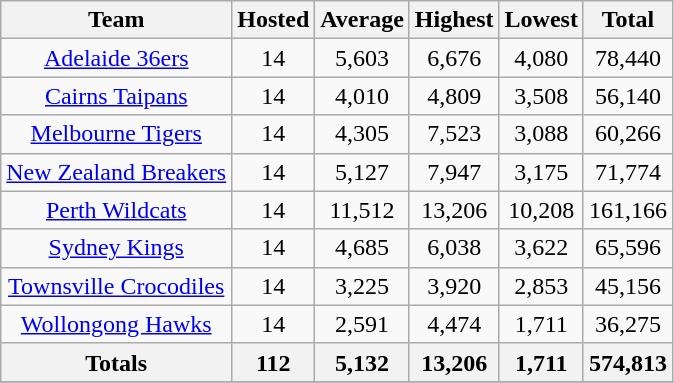<table class="wikitable sortable" style="text-align:center;">
<tr>
<th>Team</th>
<th>Hosted</th>
<th>Average</th>
<th>Highest</th>
<th>Lowest</th>
<th>Total</th>
</tr>
<tr>
<td><a href='#'>Adelaide 36ers</a></td>
<td>14</td>
<td>5,603</td>
<td>6,676</td>
<td>4,080</td>
<td>78,440</td>
</tr>
<tr>
<td><a href='#'>Cairns Taipans</a></td>
<td>14</td>
<td>4,010</td>
<td>4,809</td>
<td>3,508</td>
<td>56,140</td>
</tr>
<tr>
<td><a href='#'>Melbourne Tigers</a></td>
<td>14</td>
<td>4,305</td>
<td>7,523</td>
<td>3,088</td>
<td>60,266</td>
</tr>
<tr>
<td><a href='#'>New Zealand Breakers</a></td>
<td>14</td>
<td>5,127</td>
<td>7,947</td>
<td>3,175</td>
<td>71,774</td>
</tr>
<tr>
<td><a href='#'>Perth Wildcats</a></td>
<td>14</td>
<td>11,512</td>
<td>13,206</td>
<td>10,208</td>
<td>161,166</td>
</tr>
<tr>
<td><a href='#'>Sydney Kings</a></td>
<td>14</td>
<td>4,685</td>
<td>6,038</td>
<td>3,622</td>
<td>65,596</td>
</tr>
<tr>
<td><a href='#'>Townsville Crocodiles</a></td>
<td>14</td>
<td>3,225</td>
<td>3,920</td>
<td>2,853</td>
<td>45,156</td>
</tr>
<tr>
<td><a href='#'>Wollongong Hawks</a></td>
<td>14</td>
<td>2,591</td>
<td>4,474</td>
<td>1,711</td>
<td>36,275</td>
</tr>
<tr class="sortbottom">
<th>Totals</th>
<th>112</th>
<th>5,132</th>
<th>13,206</th>
<th>1,711</th>
<th>574,813</th>
</tr>
<tr class="sortbottom">
</tr>
</table>
